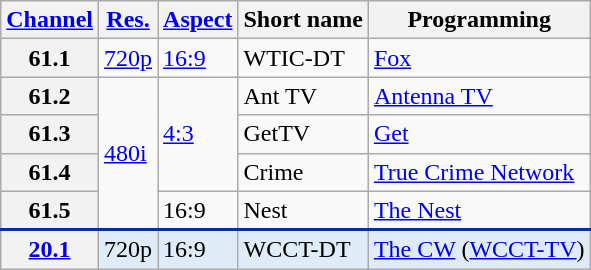<table class="wikitable">
<tr>
<th scope = "col"><a href='#'>Channel</a></th>
<th scope = "col"><a href='#'>Res.</a></th>
<th scope = "col"><a href='#'>Aspect</a></th>
<th scope = "col">Short name</th>
<th scope = "col">Programming</th>
</tr>
<tr>
<th scope = "row">61.1</th>
<td><a href='#'>720p</a></td>
<td><a href='#'>16:9</a></td>
<td>WTIC-DT</td>
<td><a href='#'>Fox</a></td>
</tr>
<tr>
<th scope = "row">61.2</th>
<td rowspan=4><a href='#'>480i</a></td>
<td rowspan=3><a href='#'>4:3</a></td>
<td>Ant TV</td>
<td><a href='#'>Antenna TV</a></td>
</tr>
<tr>
<th scope = "row">61.3</th>
<td>GetTV</td>
<td><a href='#'>Get</a></td>
</tr>
<tr>
<th scope = "row">61.4</th>
<td>Crime</td>
<td><a href='#'>True Crime Network</a></td>
</tr>
<tr>
<th scope = "row">61.5</th>
<td>16:9</td>
<td>Nest</td>
<td><a href='#'>The Nest</a></td>
</tr>
<tr style="background-color:#DFEBF6; border-top: 2px solid #003399;">
<th scope = "row"><a href='#'>20.1</a></th>
<td>720p</td>
<td>16:9</td>
<td>WCCT-DT</td>
<td><a href='#'>The CW</a> (<a href='#'>WCCT-TV</a>)</td>
</tr>
</table>
